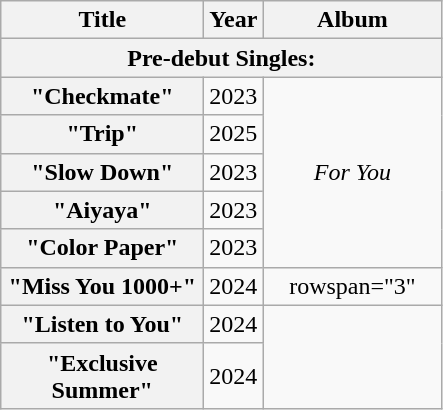<table class="wikitable plainrowheaders" style="text-align:center">
<tr>
<th rowspan="1" style="width:8em">Title</th>
<th rowspan="1" style="width:2em">Year</th>
<th rowspan="1" style="width:7em">Album</th>
</tr>
<tr>
<th scope="row" colspan="3" style="text-align:center"><strong>Pre-debut Singles:</strong></th>
</tr>
<tr>
<th scope="row">"Checkmate"</th>
<td>2023</td>
<td rowspan="5"><em>For You</em></td>
</tr>
<tr>
<th scope="row">"Trip"</th>
<td>2025</td>
</tr>
<tr>
<th scope="row">"Slow Down"</th>
<td>2023</td>
</tr>
<tr>
<th scope="row">"Aiyaya"</th>
<td>2023</td>
</tr>
<tr>
<th scope="row">"Color Paper"</th>
<td>2023</td>
</tr>
<tr>
<th scope="row">"Miss You 1000+"</th>
<td>2024</td>
<td>rowspan="3" </td>
</tr>
<tr>
<th scope="row">"Listen to You"</th>
<td>2024</td>
</tr>
<tr>
<th scope="row">"Exclusive Summer"</th>
<td>2024</td>
</tr>
</table>
